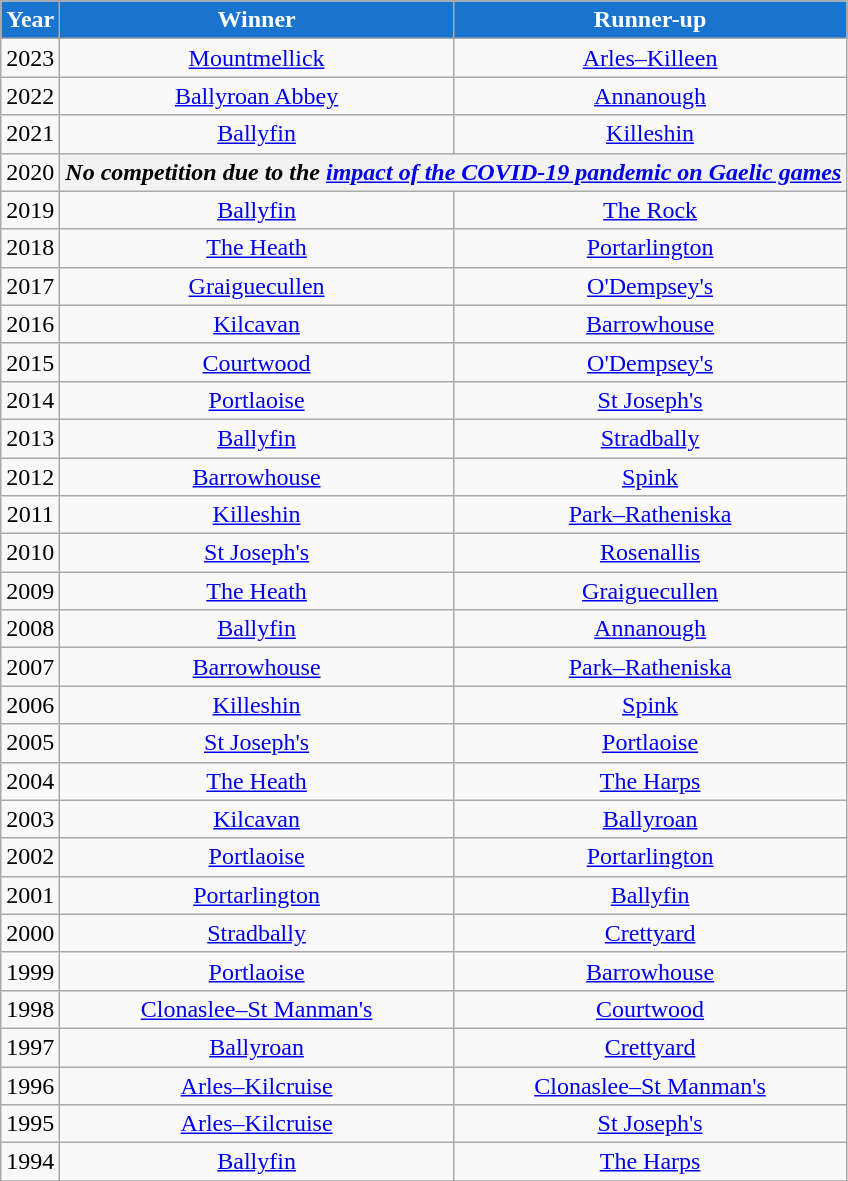<table class="wikitable" style="text-align:center;">
<tr>
<th style="background:#1874CD;color:white">Year</th>
<th style="background:#1874CD;color:white">Winner</th>
<th style="background:#1874CD;color:white">Runner-up</th>
</tr>
<tr>
<td>2023</td>
<td><a href='#'>Mountmellick</a></td>
<td><a href='#'>Arles–Killeen</a></td>
</tr>
<tr>
<td>2022</td>
<td><a href='#'>Ballyroan Abbey</a></td>
<td><a href='#'>Annanough</a></td>
</tr>
<tr>
<td>2021</td>
<td><a href='#'>Ballyfin</a></td>
<td><a href='#'>Killeshin</a></td>
</tr>
<tr>
<td>2020</td>
<th colspan=2 align=center><em>No competition due to the <a href='#'>impact of the COVID-19 pandemic on Gaelic games</a></em></th>
</tr>
<tr>
<td>2019</td>
<td><a href='#'>Ballyfin</a></td>
<td><a href='#'>The Rock</a></td>
</tr>
<tr>
<td>2018</td>
<td><a href='#'>The Heath</a></td>
<td><a href='#'>Portarlington</a></td>
</tr>
<tr>
<td>2017</td>
<td><a href='#'>Graiguecullen</a></td>
<td><a href='#'>O'Dempsey's</a></td>
</tr>
<tr>
<td>2016</td>
<td><a href='#'>Kilcavan</a></td>
<td><a href='#'>Barrowhouse</a></td>
</tr>
<tr>
<td>2015</td>
<td><a href='#'>Courtwood</a></td>
<td><a href='#'>O'Dempsey's</a></td>
</tr>
<tr>
<td>2014</td>
<td><a href='#'>Portlaoise</a></td>
<td><a href='#'>St Joseph's</a></td>
</tr>
<tr>
<td>2013</td>
<td><a href='#'>Ballyfin</a></td>
<td><a href='#'>Stradbally</a></td>
</tr>
<tr>
<td>2012</td>
<td><a href='#'>Barrowhouse</a></td>
<td><a href='#'>Spink</a></td>
</tr>
<tr>
<td>2011</td>
<td><a href='#'>Killeshin</a></td>
<td><a href='#'>Park–Ratheniska</a></td>
</tr>
<tr>
<td>2010</td>
<td><a href='#'>St Joseph's</a></td>
<td><a href='#'>Rosenallis</a></td>
</tr>
<tr>
<td>2009</td>
<td><a href='#'>The Heath</a></td>
<td><a href='#'>Graiguecullen</a></td>
</tr>
<tr>
<td>2008</td>
<td><a href='#'>Ballyfin</a></td>
<td><a href='#'>Annanough</a></td>
</tr>
<tr>
<td>2007</td>
<td><a href='#'>Barrowhouse</a></td>
<td><a href='#'>Park–Ratheniska</a></td>
</tr>
<tr>
<td>2006</td>
<td><a href='#'>Killeshin</a></td>
<td><a href='#'>Spink</a></td>
</tr>
<tr>
<td>2005</td>
<td><a href='#'>St Joseph's</a></td>
<td><a href='#'>Portlaoise</a></td>
</tr>
<tr>
<td>2004</td>
<td><a href='#'>The Heath</a></td>
<td><a href='#'>The Harps</a></td>
</tr>
<tr>
<td>2003</td>
<td><a href='#'>Kilcavan</a></td>
<td><a href='#'>Ballyroan</a></td>
</tr>
<tr>
<td>2002</td>
<td><a href='#'>Portlaoise</a></td>
<td><a href='#'>Portarlington</a></td>
</tr>
<tr>
<td>2001</td>
<td><a href='#'>Portarlington</a></td>
<td><a href='#'>Ballyfin</a></td>
</tr>
<tr>
<td>2000</td>
<td><a href='#'>Stradbally</a></td>
<td><a href='#'>Crettyard</a></td>
</tr>
<tr>
<td>1999</td>
<td><a href='#'>Portlaoise</a></td>
<td><a href='#'>Barrowhouse</a></td>
</tr>
<tr>
<td>1998</td>
<td><a href='#'>Clonaslee–St Manman's</a></td>
<td><a href='#'>Courtwood</a></td>
</tr>
<tr>
<td>1997</td>
<td><a href='#'>Ballyroan</a></td>
<td><a href='#'>Crettyard</a></td>
</tr>
<tr>
<td>1996</td>
<td><a href='#'>Arles–Kilcruise</a></td>
<td><a href='#'>Clonaslee–St Manman's</a></td>
</tr>
<tr>
<td>1995</td>
<td><a href='#'>Arles–Kilcruise</a></td>
<td><a href='#'>St Joseph's</a></td>
</tr>
<tr>
<td>1994</td>
<td><a href='#'>Ballyfin</a></td>
<td><a href='#'>The Harps</a></td>
</tr>
<tr>
</tr>
</table>
